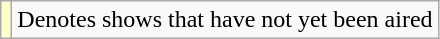<table class="wikitable sortable">
<tr>
<td style="background:#ffc;"></td>
<td>Denotes shows that have not yet been aired</td>
</tr>
</table>
